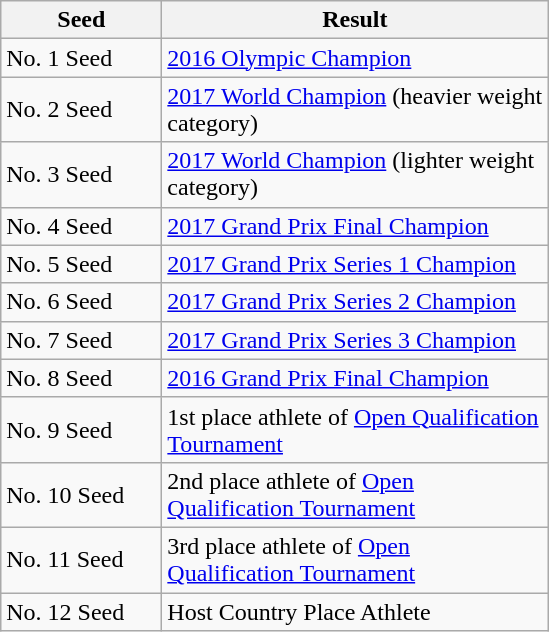<table class="wikitable">
<tr>
<th width="100">Seed</th>
<th width="250">Result</th>
</tr>
<tr>
<td>No. 1 Seed</td>
<td> <a href='#'>2016 Olympic Champion</a></td>
</tr>
<tr>
<td>No. 2 Seed</td>
<td> <a href='#'>2017 World Champion</a> (heavier weight category)</td>
</tr>
<tr>
<td>No. 3 Seed</td>
<td> <a href='#'>2017 World Champion</a> (lighter weight category)</td>
</tr>
<tr>
<td>No. 4 Seed</td>
<td> <a href='#'>2017 Grand Prix Final Champion</a></td>
</tr>
<tr>
<td>No. 5 Seed</td>
<td> <a href='#'>2017 Grand Prix Series 1 Champion</a></td>
</tr>
<tr>
<td>No. 6 Seed</td>
<td> <a href='#'>2017 Grand Prix Series 2 Champion</a></td>
</tr>
<tr>
<td>No. 7 Seed</td>
<td> <a href='#'>2017 Grand Prix Series 3 Champion</a></td>
</tr>
<tr>
<td>No. 8 Seed</td>
<td> <a href='#'>2016 Grand Prix Final Champion</a></td>
</tr>
<tr>
<td>No. 9 Seed</td>
<td> 1st place athlete of <a href='#'>Open Qualification Tournament</a></td>
</tr>
<tr>
<td>No. 10 Seed</td>
<td> 2nd place athlete of <a href='#'>Open Qualification Tournament</a></td>
</tr>
<tr>
<td>No. 11 Seed</td>
<td> 3rd place athlete of <a href='#'>Open Qualification Tournament</a></td>
</tr>
<tr>
<td>No. 12 Seed</td>
<td> Host Country Place Athlete</td>
</tr>
</table>
